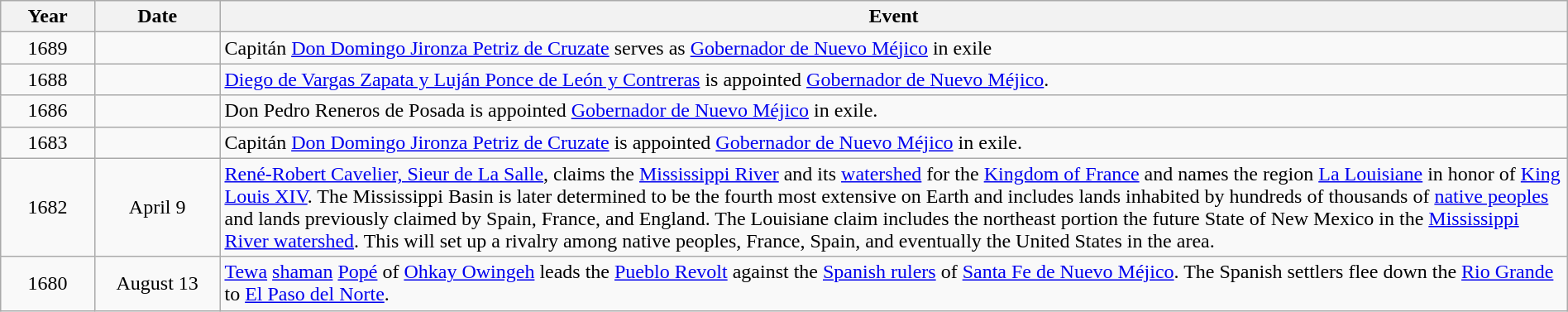<table class="wikitable" style="width:100%;">
<tr>
<th style="width:6%">Year</th>
<th style="width:8%">Date</th>
<th style="width:86%">Event</th>
</tr>
<tr>
<td align=center>1689</td>
<td align=center> </td>
<td>Capitán <a href='#'>Don Domingo Jironza Petriz de Cruzate</a> serves as <a href='#'>Gobernador de Nuevo Méjico</a> in exile</td>
</tr>
<tr>
<td align=center>1688</td>
<td align=center> </td>
<td><a href='#'>Diego de Vargas Zapata y Luján Ponce de León y Contreras</a> is appointed <a href='#'>Gobernador de Nuevo Méjico</a>.</td>
</tr>
<tr>
<td align=center>1686</td>
<td align=center> </td>
<td>Don Pedro Reneros de Posada is appointed <a href='#'>Gobernador de Nuevo Méjico</a> in exile.</td>
</tr>
<tr>
<td align=center>1683</td>
<td align=center> </td>
<td>Capitán <a href='#'>Don Domingo Jironza Petriz de Cruzate</a> is appointed <a href='#'>Gobernador de Nuevo Méjico</a> in exile.</td>
</tr>
<tr>
<td align=center>1682</td>
<td align=center>April 9</td>
<td><a href='#'>René-Robert Cavelier, Sieur de La Salle</a>, claims the <a href='#'>Mississippi River</a> and its <a href='#'>watershed</a> for the <a href='#'>Kingdom of France</a> and names the region <a href='#'>La Louisiane</a> in honor of <a href='#'>King Louis XIV</a>.  The Mississippi Basin is later determined to be the fourth most extensive on Earth and includes lands inhabited by hundreds of thousands of <a href='#'>native peoples</a> and lands previously claimed by Spain, France, and England.  The Louisiane claim includes the northeast portion the future State of New Mexico in the <a href='#'>Mississippi River watershed</a>.  This will set up a rivalry among native peoples, France, Spain, and eventually the United States in the area.</td>
</tr>
<tr>
<td align=center>1680</td>
<td align=center>August 13</td>
<td><a href='#'>Tewa</a> <a href='#'>shaman</a> <a href='#'>Popé</a> of <a href='#'>Ohkay Owingeh</a> leads the <a href='#'>Pueblo Revolt</a> against the <a href='#'>Spanish rulers</a> of <a href='#'>Santa Fe de Nuevo Méjico</a>.  The Spanish settlers flee down the <a href='#'>Rio Grande</a> to <a href='#'>El Paso del Norte</a>.</td>
</tr>
</table>
